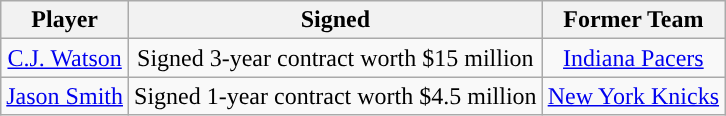<table class="wikitable sortable sortable">
<tr>
<th>Player</th>
<th>Signed</th>
<th>Former Team</th>
</tr>
<tr style="text-align: center">
<td><a href='#'>C.J. Watson</a></td>
<td>Signed 3-year contract worth $15 million</td>
<td><a href='#'>Indiana Pacers</a></td>
</tr>
<tr style="text-align: center">
<td><a href='#'>Jason Smith</a></td>
<td>Signed 1-year contract worth $4.5 million</td>
<td><a href='#'>New York Knicks</a></td>
</tr>
</table>
